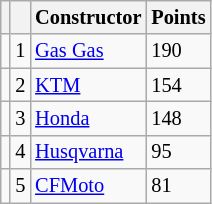<table class="wikitable" style="font-size: 85%;">
<tr>
<th></th>
<th></th>
<th>Constructor</th>
<th>Points</th>
</tr>
<tr>
<td></td>
<td align=center>1</td>
<td> <a href='#'>Gas Gas</a></td>
<td align=left>190</td>
</tr>
<tr>
<td></td>
<td align=center>2</td>
<td> <a href='#'>KTM</a></td>
<td align=left>154</td>
</tr>
<tr>
<td></td>
<td align=center>3</td>
<td> <a href='#'>Honda</a></td>
<td align=left>148</td>
</tr>
<tr>
<td></td>
<td align=center>4</td>
<td> <a href='#'>Husqvarna</a></td>
<td align=left>95</td>
</tr>
<tr>
<td></td>
<td align=center>5</td>
<td> <a href='#'>CFMoto</a></td>
<td align=left>81</td>
</tr>
</table>
